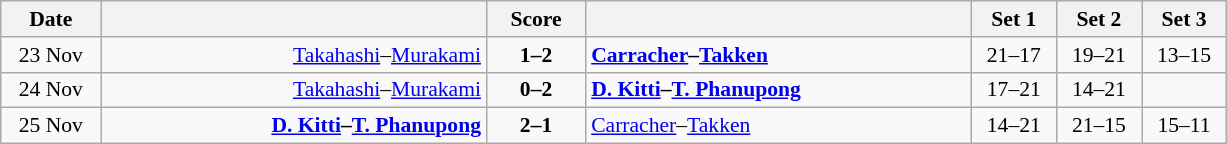<table class="wikitable" style="text-align: center; font-size:90% ">
<tr>
<th width="60">Date</th>
<th align="right" width="250"></th>
<th width="60">Score</th>
<th align="left" width="250"></th>
<th width="50">Set 1</th>
<th width="50">Set 2</th>
<th width="50">Set 3</th>
</tr>
<tr>
<td>23 Nov</td>
<td align=right><a href='#'>Takahashi</a>–<a href='#'>Murakami</a> </td>
<td align=center><strong>1–2</strong></td>
<td align=left><strong> <a href='#'>Carracher</a>–<a href='#'>Takken</a></strong></td>
<td>21–17</td>
<td>19–21</td>
<td>13–15</td>
</tr>
<tr>
<td>24 Nov</td>
<td align=right><a href='#'>Takahashi</a>–<a href='#'>Murakami</a> </td>
<td align=center><strong>0–2</strong></td>
<td align=left><strong> <a href='#'>D. Kitti</a>–<a href='#'>T. Phanupong</a></strong></td>
<td>17–21</td>
<td>14–21</td>
<td></td>
</tr>
<tr>
<td>25 Nov</td>
<td align=right><strong><a href='#'>D. Kitti</a>–<a href='#'>T. Phanupong</a> </strong></td>
<td align=center><strong>2–1</strong></td>
<td align=left> <a href='#'>Carracher</a>–<a href='#'>Takken</a></td>
<td>14–21</td>
<td>21–15</td>
<td>15–11</td>
</tr>
</table>
